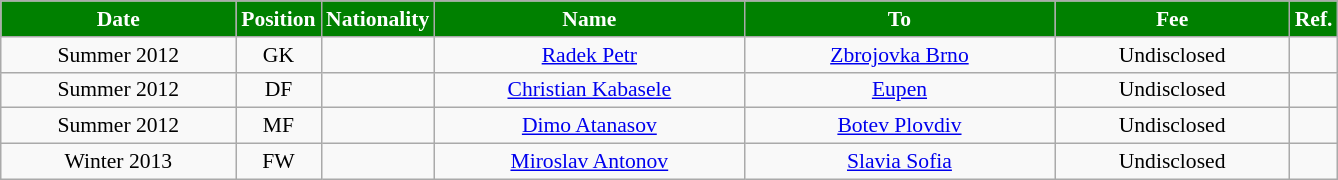<table class="wikitable"  style="text-align:center; font-size:90%; ">
<tr>
<th style="background:green; color:white; width:150px;">Date</th>
<th style="background:green; color:white; width:50px;">Position</th>
<th style="background:green; color:white; width:50px;">Nationality</th>
<th style="background:green; color:white; width:200px;">Name</th>
<th style="background:green; color:white; width:200px;">To</th>
<th style="background:green; color:white; width:150px;">Fee</th>
<th style="background:green; color:white; width:25px;">Ref.</th>
</tr>
<tr>
<td>Summer 2012</td>
<td>GK</td>
<td></td>
<td><a href='#'>Radek Petr</a></td>
<td><a href='#'>Zbrojovka Brno</a></td>
<td>Undisclosed</td>
<td></td>
</tr>
<tr>
<td>Summer 2012</td>
<td>DF</td>
<td></td>
<td><a href='#'>Christian Kabasele</a></td>
<td><a href='#'>Eupen</a></td>
<td>Undisclosed</td>
<td></td>
</tr>
<tr>
<td>Summer 2012</td>
<td>MF</td>
<td></td>
<td><a href='#'>Dimo Atanasov</a></td>
<td><a href='#'>Botev Plovdiv</a></td>
<td>Undisclosed</td>
<td></td>
</tr>
<tr>
<td>Winter 2013</td>
<td>FW</td>
<td></td>
<td><a href='#'>Miroslav Antonov</a></td>
<td><a href='#'>Slavia Sofia</a></td>
<td>Undisclosed</td>
<td></td>
</tr>
</table>
